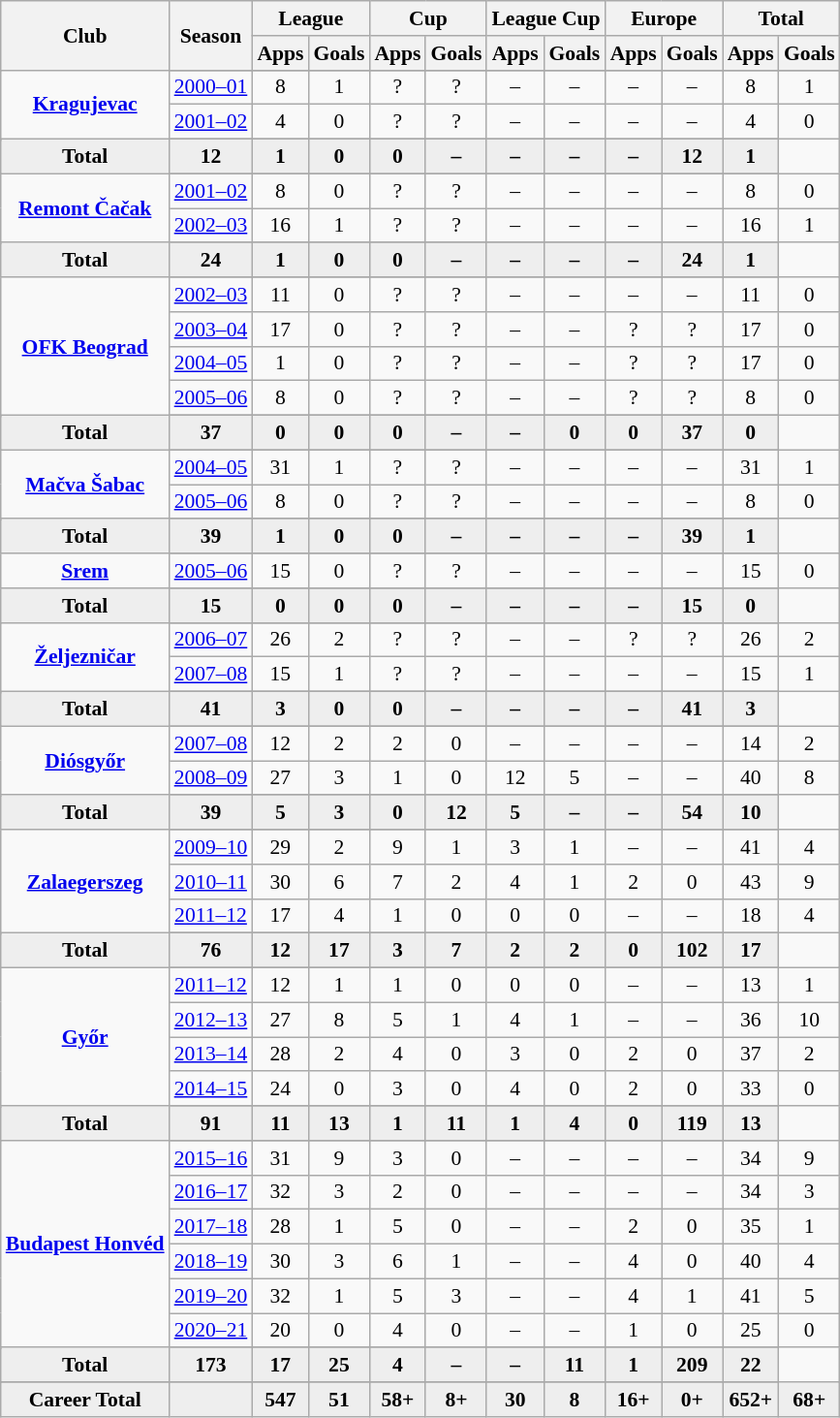<table class="wikitable" style="font-size:90%; text-align: center;">
<tr>
<th rowspan="2">Club</th>
<th rowspan="2">Season</th>
<th colspan="2">League</th>
<th colspan="2">Cup</th>
<th colspan="2">League Cup</th>
<th colspan="2">Europe</th>
<th colspan="2">Total</th>
</tr>
<tr>
<th>Apps</th>
<th>Goals</th>
<th>Apps</th>
<th>Goals</th>
<th>Apps</th>
<th>Goals</th>
<th>Apps</th>
<th>Goals</th>
<th>Apps</th>
<th>Goals</th>
</tr>
<tr ||-||-||-|->
<td rowspan="4" valign="center"><strong><a href='#'>Kragujevac</a></strong></td>
</tr>
<tr>
<td><a href='#'>2000–01</a></td>
<td>8</td>
<td>1</td>
<td>?</td>
<td>?</td>
<td>–</td>
<td>–</td>
<td>–</td>
<td>–</td>
<td>8</td>
<td>1</td>
</tr>
<tr>
<td><a href='#'>2001–02</a></td>
<td>4</td>
<td>0</td>
<td>?</td>
<td>?</td>
<td>–</td>
<td>–</td>
<td>–</td>
<td>–</td>
<td>4</td>
<td>0</td>
</tr>
<tr>
</tr>
<tr style="font-weight:bold; background-color:#eeeeee;">
<td>Total</td>
<td>12</td>
<td>1</td>
<td>0</td>
<td>0</td>
<td>–</td>
<td>–</td>
<td>–</td>
<td>–</td>
<td>12</td>
<td>1</td>
</tr>
<tr>
<td rowspan="4" valign="center"><strong><a href='#'>Remont Čačak</a></strong></td>
</tr>
<tr>
<td><a href='#'>2001–02</a></td>
<td>8</td>
<td>0</td>
<td>?</td>
<td>?</td>
<td>–</td>
<td>–</td>
<td>–</td>
<td>–</td>
<td>8</td>
<td>0</td>
</tr>
<tr>
<td><a href='#'>2002–03</a></td>
<td>16</td>
<td>1</td>
<td>?</td>
<td>?</td>
<td>–</td>
<td>–</td>
<td>–</td>
<td>–</td>
<td>16</td>
<td>1</td>
</tr>
<tr>
</tr>
<tr style="font-weight:bold; background-color:#eeeeee;">
<td>Total</td>
<td>24</td>
<td>1</td>
<td>0</td>
<td>0</td>
<td>–</td>
<td>–</td>
<td>–</td>
<td>–</td>
<td>24</td>
<td>1</td>
</tr>
<tr>
<td rowspan="6" valign="center"><strong><a href='#'>OFK Beograd</a></strong></td>
</tr>
<tr>
<td><a href='#'>2002–03</a></td>
<td>11</td>
<td>0</td>
<td>?</td>
<td>?</td>
<td>–</td>
<td>–</td>
<td>–</td>
<td>–</td>
<td>11</td>
<td>0</td>
</tr>
<tr>
<td><a href='#'>2003–04</a></td>
<td>17</td>
<td>0</td>
<td>?</td>
<td>?</td>
<td>–</td>
<td>–</td>
<td>?</td>
<td>?</td>
<td>17</td>
<td>0</td>
</tr>
<tr>
<td><a href='#'>2004–05</a></td>
<td>1</td>
<td>0</td>
<td>?</td>
<td>?</td>
<td>–</td>
<td>–</td>
<td>?</td>
<td>?</td>
<td>17</td>
<td>0</td>
</tr>
<tr>
<td><a href='#'>2005–06</a></td>
<td>8</td>
<td>0</td>
<td>?</td>
<td>?</td>
<td>–</td>
<td>–</td>
<td>?</td>
<td>?</td>
<td>8</td>
<td>0</td>
</tr>
<tr>
</tr>
<tr style="font-weight:bold; background-color:#eeeeee;">
<td>Total</td>
<td>37</td>
<td>0</td>
<td>0</td>
<td>0</td>
<td>–</td>
<td>–</td>
<td>0</td>
<td>0</td>
<td>37</td>
<td>0</td>
</tr>
<tr>
<td rowspan="4" valign="center"><strong><a href='#'>Mačva Šabac</a></strong></td>
</tr>
<tr>
<td><a href='#'>2004–05</a></td>
<td>31</td>
<td>1</td>
<td>?</td>
<td>?</td>
<td>–</td>
<td>–</td>
<td>–</td>
<td>–</td>
<td>31</td>
<td>1</td>
</tr>
<tr>
<td><a href='#'>2005–06</a></td>
<td>8</td>
<td>0</td>
<td>?</td>
<td>?</td>
<td>–</td>
<td>–</td>
<td>–</td>
<td>–</td>
<td>8</td>
<td>0</td>
</tr>
<tr>
</tr>
<tr style="font-weight:bold; background-color:#eeeeee;">
<td>Total</td>
<td>39</td>
<td>1</td>
<td>0</td>
<td>0</td>
<td>–</td>
<td>–</td>
<td>–</td>
<td>–</td>
<td>39</td>
<td>1</td>
</tr>
<tr>
<td rowspan="3" valign="center"><strong><a href='#'>Srem</a></strong></td>
</tr>
<tr>
<td><a href='#'>2005–06</a></td>
<td>15</td>
<td>0</td>
<td>?</td>
<td>?</td>
<td>–</td>
<td>–</td>
<td>–</td>
<td>–</td>
<td>15</td>
<td>0</td>
</tr>
<tr>
</tr>
<tr style="font-weight:bold; background-color:#eeeeee;">
<td>Total</td>
<td>15</td>
<td>0</td>
<td>0</td>
<td>0</td>
<td>–</td>
<td>–</td>
<td>–</td>
<td>–</td>
<td>15</td>
<td>0</td>
</tr>
<tr>
<td rowspan="4" valign="center"><strong><a href='#'>Željezničar</a></strong></td>
</tr>
<tr>
<td><a href='#'>2006–07</a></td>
<td>26</td>
<td>2</td>
<td>?</td>
<td>?</td>
<td>–</td>
<td>–</td>
<td>?</td>
<td>?</td>
<td>26</td>
<td>2</td>
</tr>
<tr>
<td><a href='#'>2007–08</a></td>
<td>15</td>
<td>1</td>
<td>?</td>
<td>?</td>
<td>–</td>
<td>–</td>
<td>–</td>
<td>–</td>
<td>15</td>
<td>1</td>
</tr>
<tr>
</tr>
<tr style="font-weight:bold; background-color:#eeeeee;">
<td>Total</td>
<td>41</td>
<td>3</td>
<td>0</td>
<td>0</td>
<td>–</td>
<td>–</td>
<td>–</td>
<td>–</td>
<td>41</td>
<td>3</td>
</tr>
<tr>
<td rowspan="4" valign="center"><strong><a href='#'>Diósgyőr</a></strong></td>
</tr>
<tr>
<td><a href='#'>2007–08</a></td>
<td>12</td>
<td>2</td>
<td>2</td>
<td>0</td>
<td>–</td>
<td>–</td>
<td>–</td>
<td>–</td>
<td>14</td>
<td>2</td>
</tr>
<tr>
<td><a href='#'>2008–09</a></td>
<td>27</td>
<td>3</td>
<td>1</td>
<td>0</td>
<td>12</td>
<td>5</td>
<td>–</td>
<td>–</td>
<td>40</td>
<td>8</td>
</tr>
<tr>
</tr>
<tr style="font-weight:bold; background-color:#eeeeee;">
<td>Total</td>
<td>39</td>
<td>5</td>
<td>3</td>
<td>0</td>
<td>12</td>
<td>5</td>
<td>–</td>
<td>–</td>
<td>54</td>
<td>10</td>
</tr>
<tr>
<td rowspan="5" valign="center"><strong><a href='#'>Zalaegerszeg</a></strong></td>
</tr>
<tr>
<td><a href='#'>2009–10</a></td>
<td>29</td>
<td>2</td>
<td>9</td>
<td>1</td>
<td>3</td>
<td>1</td>
<td>–</td>
<td>–</td>
<td>41</td>
<td>4</td>
</tr>
<tr>
<td><a href='#'>2010–11</a></td>
<td>30</td>
<td>6</td>
<td>7</td>
<td>2</td>
<td>4</td>
<td>1</td>
<td>2</td>
<td>0</td>
<td>43</td>
<td>9</td>
</tr>
<tr>
<td><a href='#'>2011–12</a></td>
<td>17</td>
<td>4</td>
<td>1</td>
<td>0</td>
<td>0</td>
<td>0</td>
<td>–</td>
<td>–</td>
<td>18</td>
<td>4</td>
</tr>
<tr>
</tr>
<tr style="font-weight:bold; background-color:#eeeeee;">
<td>Total</td>
<td>76</td>
<td>12</td>
<td>17</td>
<td>3</td>
<td>7</td>
<td>2</td>
<td>2</td>
<td>0</td>
<td>102</td>
<td>17</td>
</tr>
<tr>
<td rowspan="6" valign="center"><strong><a href='#'>Győr</a></strong></td>
</tr>
<tr>
<td><a href='#'>2011–12</a></td>
<td>12</td>
<td>1</td>
<td>1</td>
<td>0</td>
<td>0</td>
<td>0</td>
<td>–</td>
<td>–</td>
<td>13</td>
<td>1</td>
</tr>
<tr>
<td><a href='#'>2012–13</a></td>
<td>27</td>
<td>8</td>
<td>5</td>
<td>1</td>
<td>4</td>
<td>1</td>
<td>–</td>
<td>–</td>
<td>36</td>
<td>10</td>
</tr>
<tr>
<td><a href='#'>2013–14</a></td>
<td>28</td>
<td>2</td>
<td>4</td>
<td>0</td>
<td>3</td>
<td>0</td>
<td>2</td>
<td>0</td>
<td>37</td>
<td>2</td>
</tr>
<tr>
<td><a href='#'>2014–15</a></td>
<td>24</td>
<td>0</td>
<td>3</td>
<td>0</td>
<td>4</td>
<td>0</td>
<td>2</td>
<td>0</td>
<td>33</td>
<td>0</td>
</tr>
<tr>
</tr>
<tr style="font-weight:bold; background-color:#eeeeee;">
<td>Total</td>
<td>91</td>
<td>11</td>
<td>13</td>
<td>1</td>
<td>11</td>
<td>1</td>
<td>4</td>
<td>0</td>
<td>119</td>
<td>13</td>
</tr>
<tr>
<td rowspan="8" valign="center"><strong><a href='#'>Budapest Honvéd</a></strong></td>
</tr>
<tr>
<td><a href='#'>2015–16</a></td>
<td>31</td>
<td>9</td>
<td>3</td>
<td>0</td>
<td>–</td>
<td>–</td>
<td>–</td>
<td>–</td>
<td>34</td>
<td>9</td>
</tr>
<tr>
<td><a href='#'>2016–17</a></td>
<td>32</td>
<td>3</td>
<td>2</td>
<td>0</td>
<td>–</td>
<td>–</td>
<td>–</td>
<td>–</td>
<td>34</td>
<td>3</td>
</tr>
<tr>
<td><a href='#'>2017–18</a></td>
<td>28</td>
<td>1</td>
<td>5</td>
<td>0</td>
<td>–</td>
<td>–</td>
<td>2</td>
<td>0</td>
<td>35</td>
<td>1</td>
</tr>
<tr>
<td><a href='#'>2018–19</a></td>
<td>30</td>
<td>3</td>
<td>6</td>
<td>1</td>
<td>–</td>
<td>–</td>
<td>4</td>
<td>0</td>
<td>40</td>
<td>4</td>
</tr>
<tr>
<td><a href='#'>2019–20</a></td>
<td>32</td>
<td>1</td>
<td>5</td>
<td>3</td>
<td>–</td>
<td>–</td>
<td>4</td>
<td>1</td>
<td>41</td>
<td>5</td>
</tr>
<tr>
<td><a href='#'>2020–21</a></td>
<td>20</td>
<td>0</td>
<td>4</td>
<td>0</td>
<td>–</td>
<td>–</td>
<td>1</td>
<td>0</td>
<td>25</td>
<td>0</td>
</tr>
<tr>
</tr>
<tr style="font-weight:bold; background-color:#eeeeee;">
<td>Total</td>
<td>173</td>
<td>17</td>
<td>25</td>
<td>4</td>
<td>–</td>
<td>–</td>
<td>11</td>
<td>1</td>
<td>209</td>
<td>22</td>
</tr>
<tr>
</tr>
<tr style="font-weight:bold; background-color:#eeeeee;">
<td rowspan="1" valign="top"><strong>Career Total</strong></td>
<td></td>
<td><strong>547</strong></td>
<td><strong>51</strong></td>
<td><strong>58+</strong></td>
<td><strong>8+</strong></td>
<td><strong>30</strong></td>
<td><strong>8</strong></td>
<td><strong>16+</strong></td>
<td><strong>0+</strong></td>
<td><strong>652+</strong></td>
<td><strong>68+</strong></td>
</tr>
</table>
